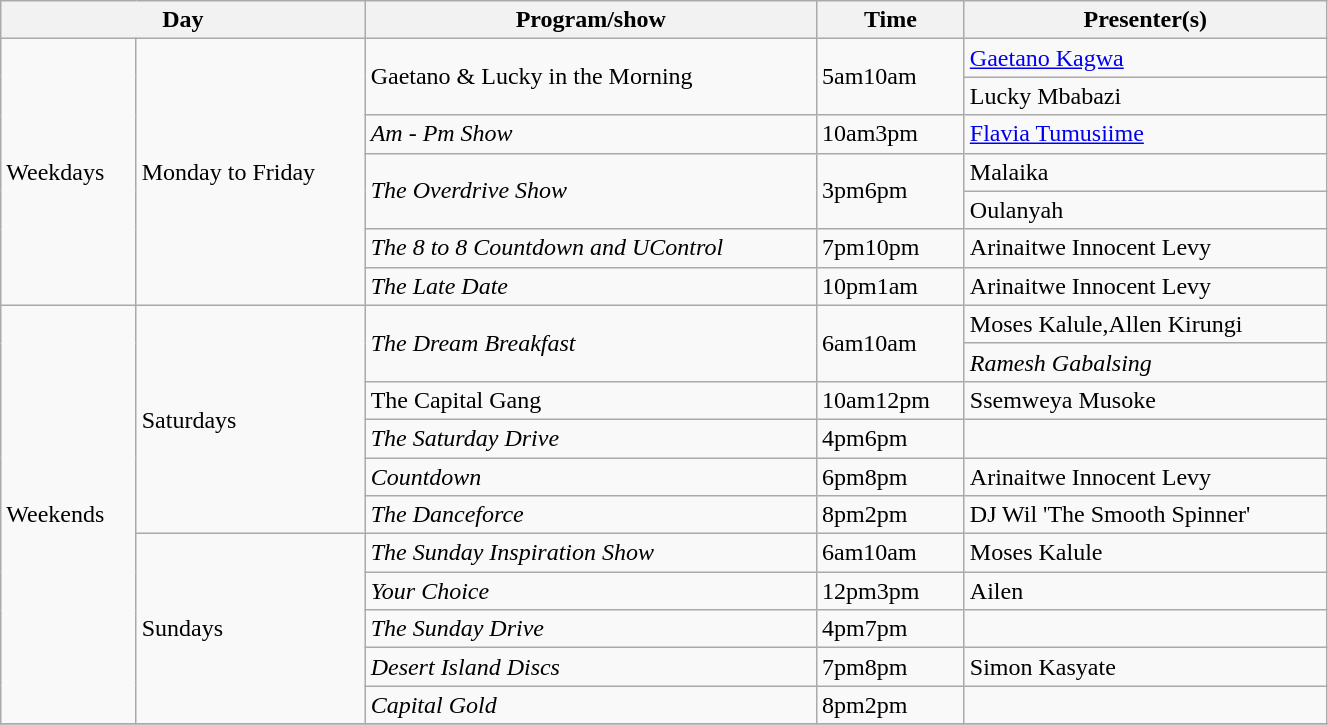<table class="wikitable" width=70%>
<tr>
<th colspan="2">Day</th>
<th>Program/show</th>
<th>Time</th>
<th>Presenter(s)</th>
</tr>
<tr>
<td rowspan="7">Weekdays</td>
<td rowspan="7">Monday to Friday</td>
<td rowspan="2">Gaetano & Lucky in the Morning</td>
<td rowspan="2">5am10am</td>
<td><a href='#'>Gaetano Kagwa</a></td>
</tr>
<tr>
<td>Lucky Mbabazi</td>
</tr>
<tr>
<td><em>Am - Pm Show</em></td>
<td>10am3pm</td>
<td><a href='#'>Flavia Tumusiime</a></td>
</tr>
<tr>
<td rowspan="2"><em>The Overdrive Show</em></td>
<td rowspan="2">3pm6pm</td>
<td>Malaika</td>
</tr>
<tr>
<td>Oulanyah</td>
</tr>
<tr>
<td><em>The 8 to 8 Countdown and UControl</em></td>
<td>7pm10pm</td>
<td>Arinaitwe Innocent Levy</td>
</tr>
<tr>
<td><em>The Late Date</em></td>
<td>10pm1am</td>
<td>Arinaitwe Innocent Levy</td>
</tr>
<tr>
<td rowspan="11">Weekends</td>
<td rowspan="6">Saturdays</td>
<td rowspan="2"><em>The Dream Breakfast</em></td>
<td rowspan="2">6am10am</td>
<td>Moses Kalule,Allen Kirungi</td>
</tr>
<tr>
<td><em>Ramesh Gabalsing</em></td>
</tr>
<tr>
<td>The Capital Gang</td>
<td>10am12pm</td>
<td>Ssemweya Musoke</td>
</tr>
<tr>
<td><em>The Saturday Drive</em></td>
<td>4pm6pm</td>
<td></td>
</tr>
<tr>
<td><em>Countdown</em></td>
<td>6pm8pm</td>
<td>Arinaitwe Innocent Levy</td>
</tr>
<tr>
<td><em>The Danceforce</em></td>
<td>8pm2pm</td>
<td>DJ Wil 'The Smooth Spinner'</td>
</tr>
<tr>
<td rowspan="5">Sundays</td>
<td><em>The Sunday Inspiration Show</em></td>
<td>6am10am</td>
<td>Moses Kalule</td>
</tr>
<tr>
<td><em>Your Choice</em></td>
<td>12pm3pm</td>
<td>Ailen</td>
</tr>
<tr>
<td><em>The Sunday Drive</em></td>
<td>4pm7pm</td>
<td></td>
</tr>
<tr>
<td><em>Desert Island Discs</em></td>
<td>7pm8pm</td>
<td>Simon Kasyate</td>
</tr>
<tr>
<td><em>Capital Gold</em></td>
<td>8pm2pm</td>
<td></td>
</tr>
<tr>
</tr>
</table>
